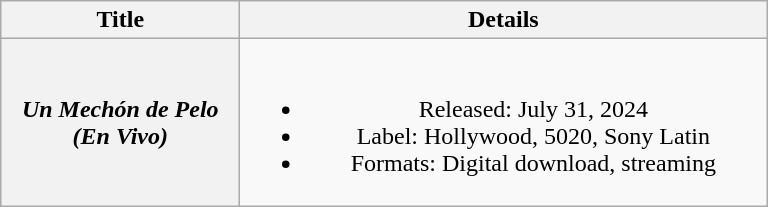<table class="wikitable plainrowheaders" style="text-align:center;">
<tr>
<th scope="col" style="width:9.5em;">Title</th>
<th scope="col" style="width:21.5em;">Details</th>
</tr>
<tr>
<th scope="row"><em>Un Mechón de Pelo (En Vivo)</em></th>
<td><br><ul><li>Released: July 31, 2024</li><li>Label: Hollywood, 5020, Sony Latin</li><li>Formats: Digital download, streaming</li></ul></td>
</tr>
</table>
